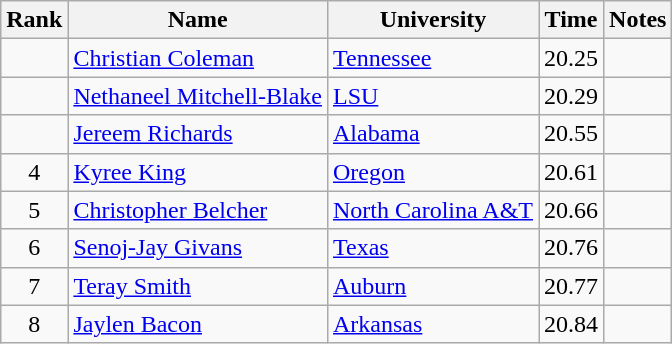<table class="wikitable sortable" style="text-align:center">
<tr>
<th>Rank</th>
<th>Name</th>
<th>University</th>
<th>Time</th>
<th>Notes</th>
</tr>
<tr>
<td></td>
<td align=left><a href='#'>Christian Coleman</a></td>
<td align=left><a href='#'>Tennessee</a></td>
<td>20.25</td>
<td></td>
</tr>
<tr>
<td></td>
<td align=left> <a href='#'>Nethaneel Mitchell-Blake</a></td>
<td align=left><a href='#'>LSU</a></td>
<td>20.29</td>
<td></td>
</tr>
<tr>
<td></td>
<td align=left> <a href='#'>Jereem Richards</a></td>
<td align=left><a href='#'>Alabama</a></td>
<td>20.55</td>
<td></td>
</tr>
<tr>
<td>4</td>
<td align=left><a href='#'>Kyree King</a></td>
<td align=left><a href='#'>Oregon</a></td>
<td>20.61</td>
<td></td>
</tr>
<tr>
<td>5</td>
<td align=left><a href='#'>Christopher Belcher</a></td>
<td align=left><a href='#'>North Carolina A&T</a></td>
<td>20.66</td>
<td></td>
</tr>
<tr>
<td>6</td>
<td align=left> <a href='#'>Senoj-Jay Givans</a></td>
<td align=left><a href='#'>Texas</a></td>
<td>20.76</td>
<td></td>
</tr>
<tr>
<td>7</td>
<td align=left> <a href='#'>Teray Smith</a></td>
<td align=left><a href='#'>Auburn</a></td>
<td>20.77</td>
<td></td>
</tr>
<tr>
<td>8</td>
<td align=left><a href='#'>Jaylen Bacon</a></td>
<td align=left><a href='#'>Arkansas</a></td>
<td>20.84</td>
<td></td>
</tr>
</table>
